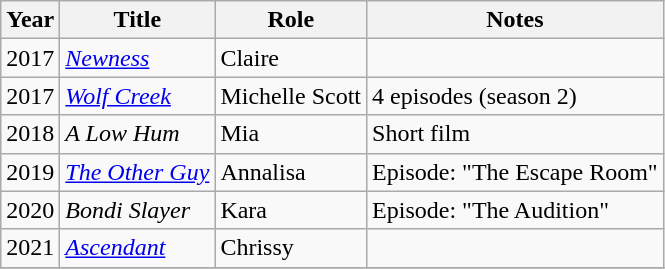<table class="wikitable unsortable">
<tr>
<th>Year</th>
<th>Title</th>
<th>Role</th>
<th>Notes</th>
</tr>
<tr>
<td>2017</td>
<td><em><a href='#'>Newness</a></em></td>
<td>Claire</td>
<td></td>
</tr>
<tr>
<td>2017</td>
<td><em><a href='#'>Wolf Creek</a></em></td>
<td>Michelle Scott</td>
<td>4 episodes (season 2)</td>
</tr>
<tr>
<td>2018</td>
<td><em>A Low Hum</em></td>
<td>Mia</td>
<td>Short film</td>
</tr>
<tr>
<td>2019</td>
<td><em><a href='#'>The Other Guy</a></em></td>
<td>Annalisa</td>
<td>Episode: "The Escape Room"</td>
</tr>
<tr>
<td>2020</td>
<td><em>Bondi Slayer</em></td>
<td>Kara</td>
<td>Episode: "The Audition"</td>
</tr>
<tr>
<td>2021</td>
<td><em><a href='#'>Ascendant</a></em></td>
<td>Chrissy</td>
<td></td>
</tr>
<tr>
</tr>
</table>
